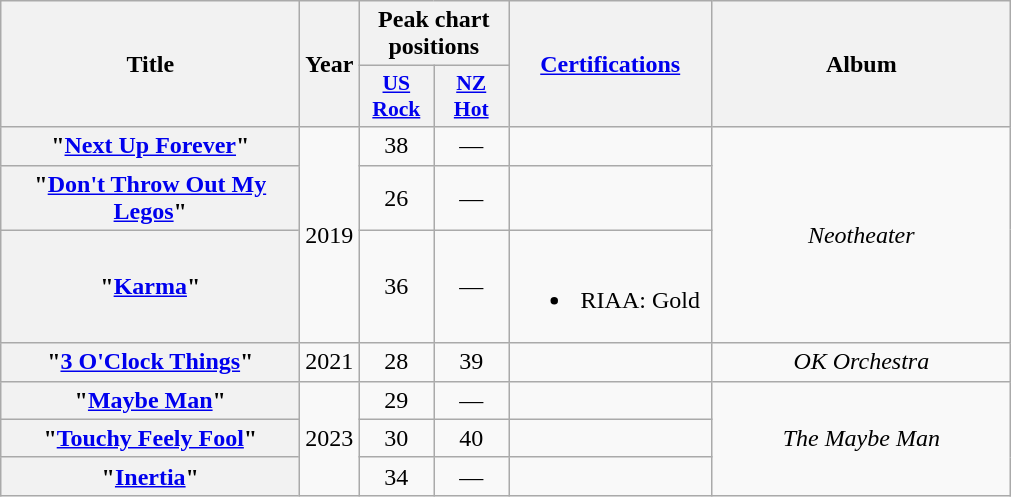<table class="wikitable plainrowheaders" style="text-align:center;">
<tr>
<th scope="col" rowspan="2" style="width:12em;">Title</th>
<th scope="col" rowspan="2" style="width:1em;">Year</th>
<th scope="col" colspan="2">Peak chart positions</th>
<th scope="col" rowspan="2" style="width:8em;"><a href='#'>Certifications</a></th>
<th scope="col" rowspan="2" style="width:12em;">Album</th>
</tr>
<tr>
<th scope="col" style="width:3em;font-size:90%;"><a href='#'>US<br>Rock</a><br></th>
<th scope="col" style="width:3em;font-size:90%;"><a href='#'>NZ<br>Hot</a><br></th>
</tr>
<tr>
<th scope="row">"<a href='#'>Next Up Forever</a>"</th>
<td rowspan="3">2019</td>
<td>38</td>
<td>—</td>
<td></td>
<td rowspan="3"><em>Neotheater</em></td>
</tr>
<tr>
<th scope="row">"<a href='#'>Don't Throw Out My Legos</a>"</th>
<td>26</td>
<td>—</td>
<td></td>
</tr>
<tr>
<th scope="row">"<a href='#'>Karma</a>"</th>
<td>36</td>
<td>—</td>
<td><br><ul><li>RIAA: Gold</li></ul></td>
</tr>
<tr>
<th scope="row">"<a href='#'>3 O'Clock Things</a>"</th>
<td>2021</td>
<td>28</td>
<td>39</td>
<td></td>
<td><em>OK Orchestra</em></td>
</tr>
<tr>
<th scope="row">"<a href='#'>Maybe Man</a>"</th>
<td rowspan="3">2023</td>
<td>29</td>
<td>—</td>
<td></td>
<td rowspan="3"><em>The Maybe Man</em></td>
</tr>
<tr>
<th scope="row">"<a href='#'>Touchy Feely Fool</a>"</th>
<td>30</td>
<td>40</td>
<td></td>
</tr>
<tr>
<th scope="row">"<a href='#'>Inertia</a>"</th>
<td>34</td>
<td>—</td>
<td></td>
</tr>
</table>
